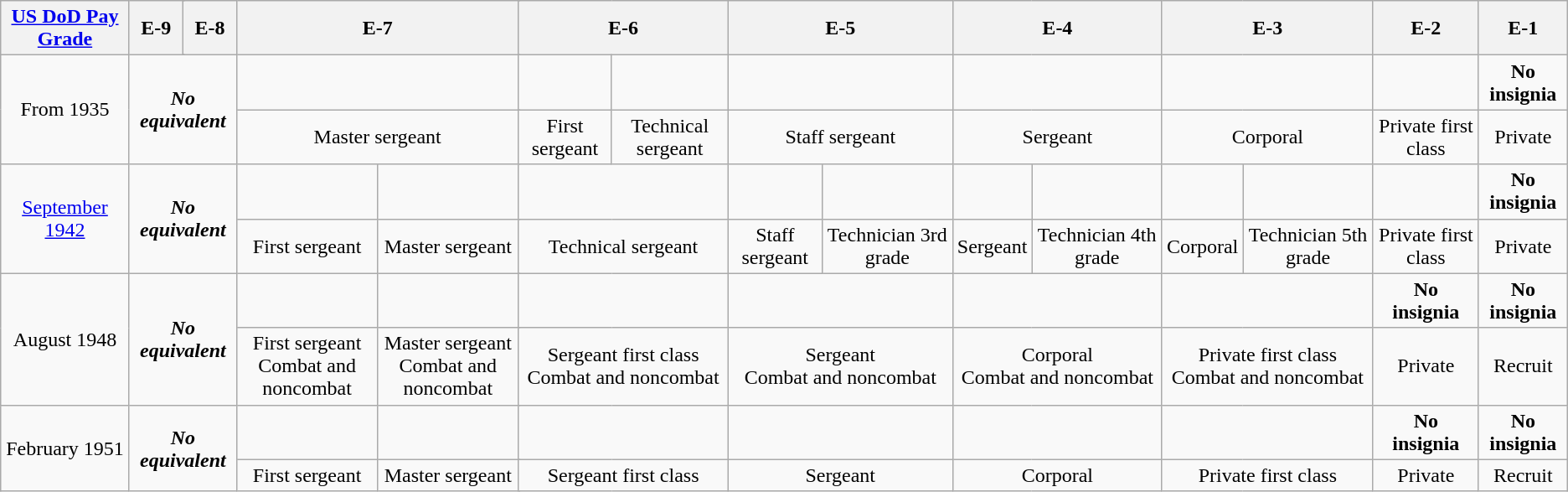<table class="wikitable" style="text-align:center">
<tr>
<th><a href='#'>US DoD Pay Grade</a></th>
<th colspan="4">E-9</th>
<th colspan="3">E-8</th>
<th colspan="3">E-7</th>
<th colspan="2">E-6</th>
<th colspan="2">E-5</th>
<th colspan="2">E-4</th>
<th colspan="2">E-3</th>
<th>E-2</th>
<th>E-1</th>
</tr>
<tr>
<td rowspan="2">From 1935</td>
<td colspan="7" rowspan="2"><strong><em>No equivalent</em></strong></td>
<td colspan="3"></td>
<td></td>
<td></td>
<td colspan="2"></td>
<td colspan="2"></td>
<td colspan="2"></td>
<td></td>
<td><strong>No insignia</strong></td>
</tr>
<tr>
<td colspan="3">Master sergeant</td>
<td>First sergeant</td>
<td>Technical sergeant</td>
<td colspan="2">Staff sergeant</td>
<td colspan="2">Sergeant</td>
<td colspan="2">Corporal</td>
<td>Private first class</td>
<td>Private</td>
</tr>
<tr>
<td rowspan="2"><a href='#'>September 1942</a></td>
<td colspan="7" rowspan="2"><strong><em>No equivalent</em></strong></td>
<td colspan="1"></td>
<td colspan="2"></td>
<td colspan="2"></td>
<td colspan="1"></td>
<td colspan="1"></td>
<td colspan="1"></td>
<td colspan="1"></td>
<td colspan="1"></td>
<td colspan="1"></td>
<td></td>
<td><strong>No insignia</strong></td>
</tr>
<tr>
<td colspan="1">First sergeant</td>
<td colspan="2">Master sergeant</td>
<td colspan="2">Technical sergeant</td>
<td colspan="1">Staff sergeant</td>
<td colspan="1">Technician 3rd grade</td>
<td colspan="1">Sergeant</td>
<td colspan="1">Technician 4th grade</td>
<td colspan="1">Corporal</td>
<td colspan="1">Technician 5th grade</td>
<td>Private first class</td>
<td>Private</td>
</tr>
<tr>
<td rowspan="2">August 1948</td>
<td colspan="7" rowspan="2"><strong><em>No equivalent</em></strong></td>
<td colspan="1"> </td>
<td colspan="2"> </td>
<td colspan="2"> </td>
<td colspan="2"> </td>
<td colspan="2"> </td>
<td colspan="2"> </td>
<td><strong>No insignia</strong></td>
<td><strong>No insignia</strong></td>
</tr>
<tr>
<td colspan="1">First sergeant<br>Combat and noncombat</td>
<td colspan="2">Master sergeant<br>Combat and noncombat</td>
<td colspan="2">Sergeant first class<br>Combat and noncombat</td>
<td colspan="2">Sergeant<br>Combat and noncombat</td>
<td colspan="2">Corporal<br>Combat and noncombat</td>
<td colspan="2">Private first class<br>Combat and noncombat</td>
<td>Private</td>
<td>Recruit</td>
</tr>
<tr>
<td rowspan="2">February 1951</td>
<td colspan="7" rowspan="2"><strong><em>No equivalent</em></strong></td>
<td colspan="1"></td>
<td colspan="2"></td>
<td colspan="2"></td>
<td colspan="2"></td>
<td colspan="2"></td>
<td colspan="2"></td>
<td><strong>No insignia</strong></td>
<td><strong>No insignia</strong></td>
</tr>
<tr>
<td colspan="1">First sergeant</td>
<td colspan="2">Master sergeant</td>
<td colspan="2">Sergeant first class</td>
<td colspan="2">Sergeant</td>
<td colspan="2">Corporal</td>
<td colspan="2">Private first class</td>
<td>Private</td>
<td>Recruit</td>
</tr>
</table>
